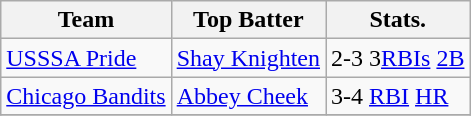<table class="wikitable">
<tr>
<th>Team</th>
<th>Top Batter</th>
<th>Stats.</th>
</tr>
<tr>
<td><a href='#'>USSSA Pride</a></td>
<td><a href='#'>Shay Knighten</a></td>
<td>2-3 3<a href='#'>RBIs</a> <a href='#'>2B</a></td>
</tr>
<tr>
<td><a href='#'>Chicago Bandits</a></td>
<td><a href='#'>Abbey Cheek</a></td>
<td>3-4 <a href='#'>RBI</a> <a href='#'>HR</a></td>
</tr>
<tr>
</tr>
</table>
